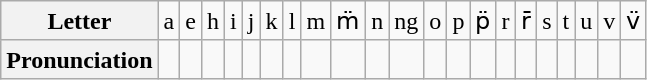<table class="wikitable" style="text-align: center;">
<tr>
<th>Letter</th>
<td>a</td>
<td>e</td>
<td>h</td>
<td>i</td>
<td>j</td>
<td>k</td>
<td>l</td>
<td>m</td>
<td>m̈</td>
<td>n</td>
<td>ng</td>
<td>o</td>
<td>p</td>
<td>p̈</td>
<td>r</td>
<td>r̄</td>
<td>s</td>
<td>t</td>
<td>u</td>
<td>v</td>
<td>v̈</td>
</tr>
<tr>
<th>Pronunciation</th>
<td></td>
<td></td>
<td></td>
<td></td>
<td></td>
<td></td>
<td></td>
<td></td>
<td></td>
<td></td>
<td></td>
<td></td>
<td></td>
<td></td>
<td></td>
<td></td>
<td></td>
<td></td>
<td></td>
<td></td>
<td></td>
</tr>
</table>
